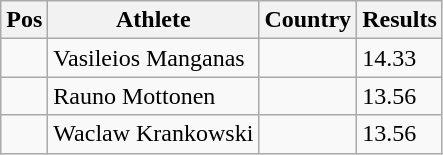<table class="wikitable">
<tr>
<th>Pos</th>
<th>Athlete</th>
<th>Country</th>
<th>Results</th>
</tr>
<tr>
<td align="center"></td>
<td>Vasileios Manganas</td>
<td></td>
<td>14.33</td>
</tr>
<tr>
<td align="center"></td>
<td>Rauno Mottonen</td>
<td></td>
<td>13.56</td>
</tr>
<tr>
<td align="center"></td>
<td>Waclaw Krankowski</td>
<td></td>
<td>13.56</td>
</tr>
</table>
